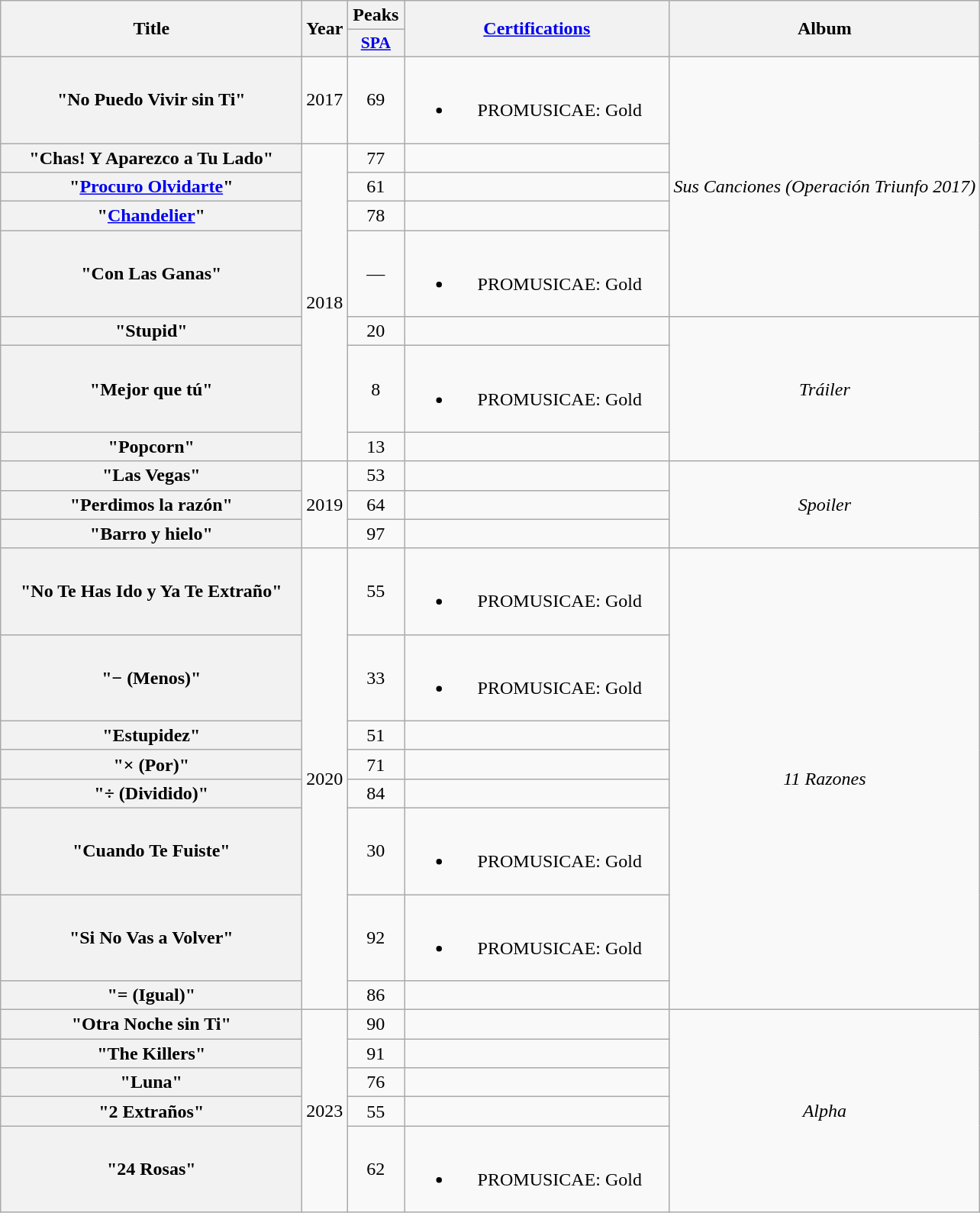<table class="wikitable plainrowheaders" style="text-align:center;">
<tr>
<th scope="col" rowspan="2" style="width:16em;">Title</th>
<th scope="col" rowspan="2">Year</th>
<th scope="col">Peaks</th>
<th scope="col" rowspan="2" style="width:14em;"><a href='#'>Certifications</a></th>
<th scope="col" rowspan="2">Album</th>
</tr>
<tr>
<th scope="col" style="width:3em;font-size:90%;"><a href='#'>SPA</a><br></th>
</tr>
<tr>
<th scope="row">"No Puedo Vivir sin Ti"<br></th>
<td>2017</td>
<td>69</td>
<td><br><ul><li>PROMUSICAE: Gold</li></ul></td>
<td rowspan="5"><em>Sus Canciones (Operación Triunfo 2017)</em></td>
</tr>
<tr>
<th scope="row">"Chas! Y Aparezco a Tu Lado"</th>
<td rowspan="7">2018</td>
<td>77</td>
<td></td>
</tr>
<tr>
<th scope="row">"<a href='#'>Procuro Olvidarte</a>"</th>
<td>61</td>
<td></td>
</tr>
<tr>
<th scope="row">"<a href='#'>Chandelier</a>"</th>
<td>78</td>
<td></td>
</tr>
<tr>
<th scope="row">"Con Las Ganas"<br></th>
<td>—</td>
<td><br><ul><li>PROMUSICAE: Gold</li></ul></td>
</tr>
<tr>
<th scope="row">"Stupid"</th>
<td>20</td>
<td></td>
<td rowspan="3"><em>Tráiler</em></td>
</tr>
<tr>
<th scope="row">"Mejor que tú"</th>
<td>8</td>
<td><br><ul><li>PROMUSICAE: Gold</li></ul></td>
</tr>
<tr>
<th scope="row">"Popcorn"</th>
<td>13</td>
<td></td>
</tr>
<tr>
<th scope="row">"Las Vegas"</th>
<td rowspan="3">2019</td>
<td>53</td>
<td></td>
<td rowspan="3"><em>Spoiler</em></td>
</tr>
<tr>
<th scope="row">"Perdimos la razón"</th>
<td>64</td>
<td></td>
</tr>
<tr>
<th scope="row">"Barro y hielo"</th>
<td>97</td>
<td></td>
</tr>
<tr>
<th scope="row">"No Te Has Ido y Ya Te Extraño"</th>
<td rowspan="8">2020</td>
<td>55</td>
<td><br><ul><li>PROMUSICAE: Gold</li></ul></td>
<td rowspan="8"><em>11 Razones</em></td>
</tr>
<tr>
<th scope="row">"− (Menos)"<br></th>
<td>33</td>
<td><br><ul><li>PROMUSICAE: Gold</li></ul></td>
</tr>
<tr>
<th scope="row">"Estupidez"<br></th>
<td>51</td>
<td></td>
</tr>
<tr>
<th scope="row">"× (Por)"</th>
<td>71</td>
<td></td>
</tr>
<tr>
<th scope="row">"÷ (Dividido)"</th>
<td>84</td>
<td></td>
</tr>
<tr>
<th scope="row">"Cuando Te Fuiste"<br></th>
<td>30</td>
<td><br><ul><li>PROMUSICAE: Gold</li></ul></td>
</tr>
<tr>
<th scope="row">"Si No Vas a Volver"</th>
<td>92</td>
<td><br><ul><li>PROMUSICAE: Gold</li></ul></td>
</tr>
<tr>
<th scope="row">"= (Igual)"</th>
<td>86</td>
<td></td>
</tr>
<tr>
<th scope="row">"Otra Noche sin Ti"</th>
<td rowspan="5">2023</td>
<td>90</td>
<td></td>
<td rowspan="5"><em>Alpha</em></td>
</tr>
<tr>
<th scope="row">"The Killers"</th>
<td>91</td>
<td></td>
</tr>
<tr>
<th scope="row">"Luna"</th>
<td>76</td>
<td></td>
</tr>
<tr>
<th scope="row">"2 Extraños"</th>
<td>55</td>
<td></td>
</tr>
<tr>
<th scope="row">"24 Rosas"</th>
<td>62</td>
<td><br><ul><li>PROMUSICAE: Gold</li></ul></td>
</tr>
</table>
